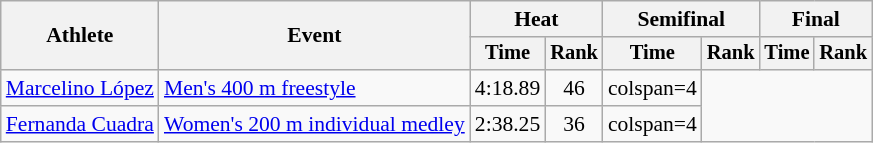<table class=wikitable style=font-size:90%;text-align:center>
<tr>
<th rowspan=2>Athlete</th>
<th rowspan=2>Event</th>
<th colspan=2>Heat</th>
<th colspan=2>Semifinal</th>
<th colspan=2>Final</th>
</tr>
<tr style=font-size:95%>
<th>Time</th>
<th>Rank</th>
<th>Time</th>
<th>Rank</th>
<th>Time</th>
<th>Rank</th>
</tr>
<tr>
<td align=left><a href='#'>Marcelino López</a></td>
<td align=left><a href='#'>Men's 400 m freestyle</a></td>
<td>4:18.89</td>
<td>46</td>
<td>colspan=4 </td>
</tr>
<tr>
<td align=left><a href='#'>Fernanda Cuadra</a></td>
<td align=left><a href='#'>Women's 200 m individual medley</a></td>
<td>2:38.25</td>
<td>36</td>
<td>colspan=4 </td>
</tr>
</table>
